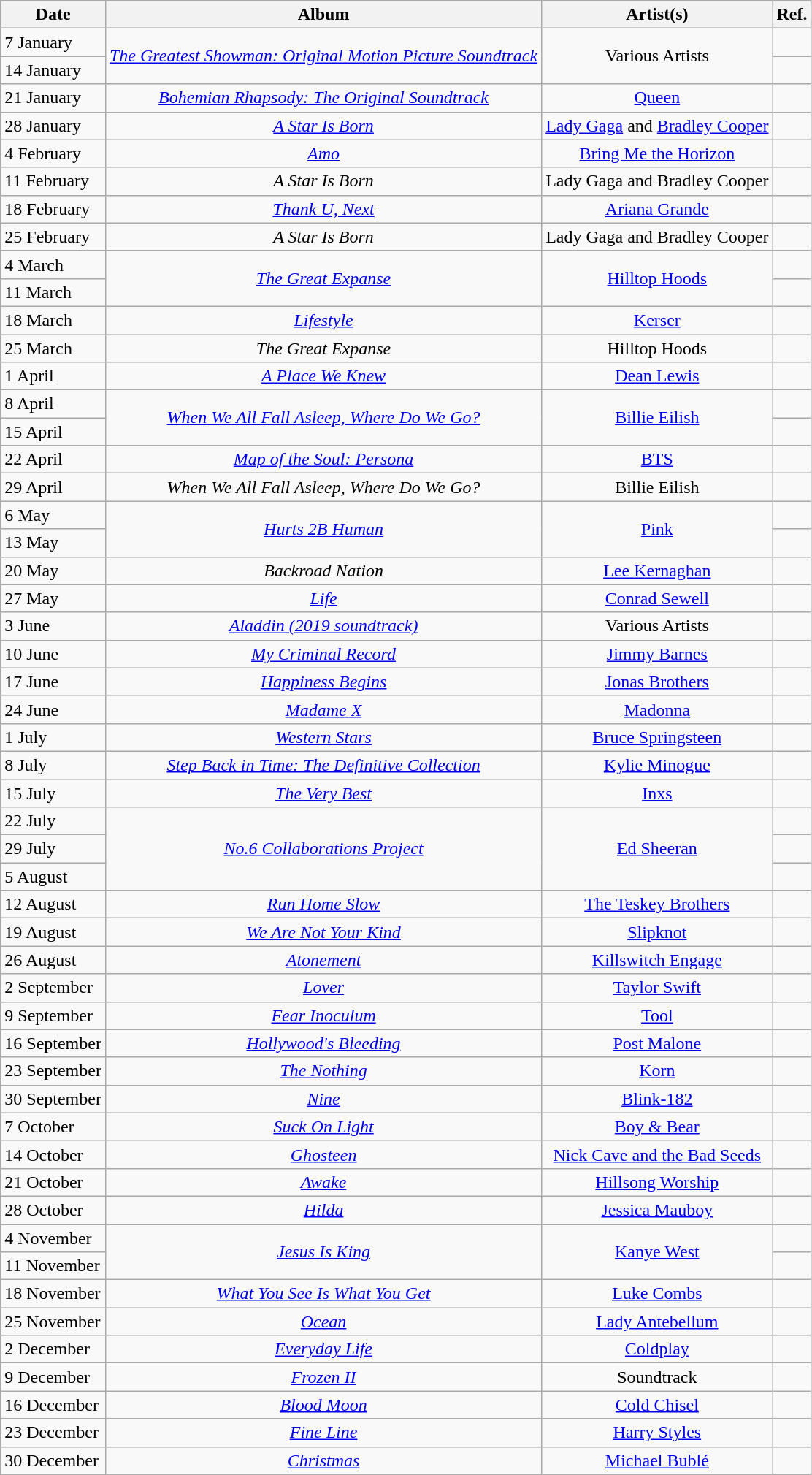<table class="wikitable">
<tr>
<th style="text-align: center;">Date</th>
<th style="text-align: center;">Album</th>
<th style="text-align: center;">Artist(s)</th>
<th style="text-align: center;">Ref.</th>
</tr>
<tr>
<td>7 January</td>
<td style="text-align: center;" rowspan="2"><em><a href='#'>The Greatest Showman: Original Motion Picture Soundtrack</a></em></td>
<td style="text-align: center;" rowspan="2">Various Artists</td>
<td style="text-align: center;"></td>
</tr>
<tr>
<td>14 January</td>
<td style="text-align: center;"></td>
</tr>
<tr>
<td>21 January</td>
<td style="text-align: center;"><em><a href='#'>Bohemian Rhapsody: The Original Soundtrack</a></em></td>
<td style="text-align: center;"><a href='#'>Queen</a></td>
<td style="text-align: center;"></td>
</tr>
<tr>
<td>28 January</td>
<td style="text-align: center;"><em><a href='#'>A Star Is Born</a></em></td>
<td style="text-align: center;"><a href='#'>Lady Gaga</a> and <a href='#'>Bradley Cooper</a></td>
<td style="text-align: center;"></td>
</tr>
<tr>
<td>4 February</td>
<td style="text-align: center;"><em><a href='#'>Amo</a></em></td>
<td style="text-align: center;"><a href='#'>Bring Me the Horizon</a></td>
<td style="text-align: center;"></td>
</tr>
<tr>
<td>11 February</td>
<td style="text-align: center;"><em>A Star Is Born</em></td>
<td style="text-align: center;">Lady Gaga and Bradley Cooper</td>
<td style="text-align: center;"></td>
</tr>
<tr>
<td>18 February</td>
<td style="text-align: center;"><em><a href='#'>Thank U, Next</a></em></td>
<td style="text-align: center;"><a href='#'>Ariana Grande</a></td>
<td style="text-align: center;"></td>
</tr>
<tr>
<td>25 February</td>
<td style="text-align: center;"><em>A Star Is Born</em></td>
<td style="text-align: center;">Lady Gaga and Bradley Cooper</td>
<td style="text-align: center;"></td>
</tr>
<tr>
<td>4 March</td>
<td style="text-align: center;" rowspan="2"><em><a href='#'>The Great Expanse</a></em></td>
<td style="text-align: center;" rowspan="2"><a href='#'>Hilltop Hoods</a></td>
<td style="text-align: center;"></td>
</tr>
<tr>
<td>11 March</td>
<td style="text-align: center;"></td>
</tr>
<tr>
<td>18 March</td>
<td style="text-align: center;"><em><a href='#'>Lifestyle</a></em></td>
<td style="text-align: center;"><a href='#'>Kerser</a></td>
<td style="text-align: center;"></td>
</tr>
<tr>
<td>25 March</td>
<td style="text-align: center;"><em>The Great Expanse</em></td>
<td style="text-align: center;">Hilltop Hoods</td>
<td style="text-align: center;"></td>
</tr>
<tr>
<td>1 April</td>
<td style="text-align: center;"><em><a href='#'>A Place We Knew</a></em></td>
<td style="text-align: center;"><a href='#'>Dean Lewis</a></td>
<td style="text-align: center;"></td>
</tr>
<tr>
<td>8 April</td>
<td style="text-align: center;" rowspan="2"><em><a href='#'>When We All Fall Asleep, Where Do We Go?</a></em></td>
<td style="text-align: center;" rowspan="2"><a href='#'>Billie Eilish</a></td>
<td style="text-align: center;"></td>
</tr>
<tr>
<td>15 April</td>
<td style="text-align: center;"></td>
</tr>
<tr>
<td>22 April</td>
<td style="text-align: center;"><em><a href='#'>Map of the Soul: Persona</a></em></td>
<td style="text-align: center;"><a href='#'>BTS</a></td>
<td style="text-align: center;"></td>
</tr>
<tr>
<td>29 April</td>
<td style="text-align: center;"><em>When We All Fall Asleep, Where Do We Go?</em></td>
<td style="text-align: center;">Billie Eilish</td>
<td style="text-align: center;"></td>
</tr>
<tr>
<td>6 May</td>
<td style="text-align: center;" rowspan="2"><em><a href='#'>Hurts 2B Human</a></em></td>
<td style="text-align: center;" rowspan="2"><a href='#'>Pink</a></td>
<td style="text-align: center;"></td>
</tr>
<tr>
<td>13 May</td>
<td style="text-align: center;"></td>
</tr>
<tr>
<td>20 May</td>
<td style="text-align: center;"><em>Backroad Nation</em></td>
<td style="text-align: center;"><a href='#'>Lee Kernaghan</a></td>
<td style="text-align: center;"></td>
</tr>
<tr>
<td>27 May</td>
<td style="text-align: center;"><em><a href='#'>Life</a></em></td>
<td style="text-align: center;"><a href='#'>Conrad Sewell</a></td>
<td style="text-align: center;"></td>
</tr>
<tr>
<td>3 June</td>
<td style="text-align: center;"><em><a href='#'>Aladdin (2019 soundtrack)</a></em></td>
<td style="text-align: center;">Various Artists</td>
<td style="text-align: center;"></td>
</tr>
<tr>
<td>10 June</td>
<td style="text-align: center;"><em><a href='#'>My Criminal Record</a></em></td>
<td style="text-align: center;"><a href='#'>Jimmy Barnes</a></td>
<td style="text-align: center;"></td>
</tr>
<tr>
<td>17 June</td>
<td style="text-align: center;"><em><a href='#'>Happiness Begins</a></em></td>
<td style="text-align: center;"><a href='#'>Jonas Brothers</a></td>
<td style="text-align: center;"></td>
</tr>
<tr>
<td>24 June</td>
<td style="text-align: center;"><em><a href='#'>Madame X</a></em></td>
<td style="text-align: center;"><a href='#'>Madonna</a></td>
<td style="text-align: center;"></td>
</tr>
<tr>
<td>1 July</td>
<td style="text-align: center;"><em><a href='#'>Western Stars</a></em></td>
<td style="text-align: center;"><a href='#'>Bruce Springsteen</a></td>
<td style="text-align: center;"></td>
</tr>
<tr>
<td>8 July</td>
<td style="text-align: center;"><em><a href='#'>Step Back in Time: The Definitive Collection</a></em></td>
<td style="text-align: center;"><a href='#'>Kylie Minogue</a></td>
<td style="text-align: center;"></td>
</tr>
<tr>
<td>15 July</td>
<td style="text-align: center;"><em><a href='#'>The Very Best</a></em></td>
<td style="text-align: center;"><a href='#'>Inxs</a></td>
<td style="text-align: center;"></td>
</tr>
<tr>
<td>22 July</td>
<td style="text-align: center;" rowspan="3"><em><a href='#'>No.6 Collaborations Project</a></em></td>
<td style="text-align: center;" rowspan="3"><a href='#'>Ed Sheeran</a></td>
<td style="text-align: center;"></td>
</tr>
<tr>
<td>29 July</td>
<td style="text-align: center;"></td>
</tr>
<tr>
<td>5 August</td>
<td style="text-align: center;"></td>
</tr>
<tr>
<td>12 August</td>
<td style="text-align: center;"><em><a href='#'>Run Home Slow</a></em></td>
<td style="text-align: center;"><a href='#'>The Teskey Brothers</a></td>
<td style="text-align: center;"></td>
</tr>
<tr>
<td>19 August</td>
<td style="text-align: center;"><em><a href='#'>We Are Not Your Kind</a></em></td>
<td style="text-align: center;"><a href='#'>Slipknot</a></td>
<td style="text-align: center;"></td>
</tr>
<tr>
<td>26 August</td>
<td style="text-align: center;"><em><a href='#'>Atonement</a></em></td>
<td style="text-align: center;"><a href='#'>Killswitch Engage</a></td>
<td style="text-align: center;"></td>
</tr>
<tr>
<td>2 September</td>
<td style="text-align: center;"><em><a href='#'>Lover</a></em></td>
<td style="text-align: center;"><a href='#'>Taylor Swift</a></td>
<td style="text-align: center;"></td>
</tr>
<tr>
<td>9 September</td>
<td style="text-align: center;"><em><a href='#'>Fear Inoculum</a></em></td>
<td style="text-align: center;"><a href='#'>Tool</a></td>
<td style="text-align: center;"></td>
</tr>
<tr>
<td>16 September</td>
<td style="text-align: center;"><em><a href='#'>Hollywood's Bleeding</a></em></td>
<td style="text-align: center;"><a href='#'>Post Malone</a></td>
<td style="text-align: center;"></td>
</tr>
<tr>
<td>23 September</td>
<td style="text-align: center;"><em><a href='#'>The Nothing</a></em></td>
<td style="text-align: center;"><a href='#'>Korn</a></td>
<td style="text-align: center;"></td>
</tr>
<tr>
<td>30 September</td>
<td style="text-align: center;"><em><a href='#'>Nine</a></em></td>
<td style="text-align: center;"><a href='#'>Blink-182</a></td>
<td style="text-align: center;"></td>
</tr>
<tr>
<td>7 October</td>
<td style="text-align: center;"><em><a href='#'>Suck On Light</a></em></td>
<td style="text-align: center;"><a href='#'>Boy & Bear</a></td>
<td style="text-align: center;"></td>
</tr>
<tr>
<td>14 October</td>
<td style="text-align: center;"><em><a href='#'>Ghosteen</a></em></td>
<td style="text-align: center;"><a href='#'>Nick Cave and the Bad Seeds</a></td>
<td style="text-align: center;"></td>
</tr>
<tr>
<td>21 October</td>
<td style="text-align: center;"><em><a href='#'>Awake</a></em></td>
<td style="text-align: center;"><a href='#'>Hillsong Worship</a></td>
<td style="text-align: center;"></td>
</tr>
<tr>
<td>28 October</td>
<td style="text-align: center;"><em><a href='#'>Hilda</a></em></td>
<td style="text-align: center;"><a href='#'>Jessica Mauboy</a></td>
<td style="text-align: center;"></td>
</tr>
<tr>
<td>4 November</td>
<td style="text-align: center;" rowspan=2><em><a href='#'>Jesus Is King</a></em></td>
<td style="text-align: center;" rowspan=2><a href='#'>Kanye West</a></td>
<td style="text-align: center;"></td>
</tr>
<tr>
<td>11 November</td>
<td style="text-align: center;"></td>
</tr>
<tr>
<td>18 November</td>
<td style="text-align: center;"><em><a href='#'>What You See Is What You Get</a></em></td>
<td style="text-align: center;"><a href='#'>Luke Combs</a></td>
<td style="text-align: center;"></td>
</tr>
<tr>
<td>25 November</td>
<td style="text-align: center;"><em><a href='#'>Ocean</a></em></td>
<td style="text-align: center;"><a href='#'>Lady Antebellum</a></td>
<td style="text-align: center;"></td>
</tr>
<tr>
<td>2 December</td>
<td style="text-align: center;"><em><a href='#'>Everyday Life</a></em></td>
<td style="text-align: center;"><a href='#'>Coldplay</a></td>
<td style="text-align: center;"></td>
</tr>
<tr>
<td>9 December</td>
<td style="text-align: center;"><em><a href='#'>Frozen II</a></em></td>
<td style="text-align: center;">Soundtrack</td>
<td style="text-align: center;"></td>
</tr>
<tr>
<td>16 December</td>
<td style="text-align: center;"><em><a href='#'>Blood Moon</a></em></td>
<td style="text-align: center;"><a href='#'>Cold Chisel</a></td>
<td style="text-align: center;"></td>
</tr>
<tr>
<td>23 December</td>
<td style="text-align: center;"><em><a href='#'>Fine Line</a></em></td>
<td style="text-align: center;"><a href='#'>Harry Styles</a></td>
<td style="text-align: center;"></td>
</tr>
<tr>
<td>30 December</td>
<td style="text-align: center;"><em><a href='#'>Christmas</a></em></td>
<td style="text-align: center;"><a href='#'>Michael Bublé</a></td>
<td style="text-align: center;"></td>
</tr>
</table>
